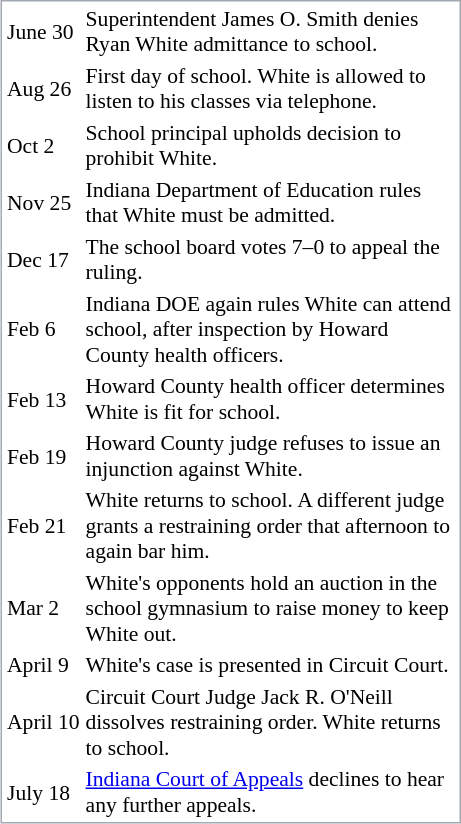<table style="float:right; clear:right; margin-left:1em; margin-right:0em; font-size:90%; width:230pt; border: 1px solid #a2a9b1;">
<tr>
<td style="white-space:nowrap; padding-right:5px;">June 30</td>
<td>Superintendent James O. Smith denies Ryan White admittance to school.</td>
</tr>
<tr>
<td>Aug 26</td>
<td>First day of school. White is allowed to listen to his classes via telephone.</td>
</tr>
<tr>
<td>Oct 2</td>
<td>School principal upholds decision to prohibit White.</td>
</tr>
<tr>
<td>Nov 25</td>
<td>Indiana Department of Education rules that White must be admitted.</td>
</tr>
<tr>
<td>Dec 17</td>
<td>The school board votes 7–0 to appeal the ruling.</td>
</tr>
<tr>
<td>Feb 6</td>
<td>Indiana DOE again rules White can attend school, after inspection by Howard County health officers.</td>
</tr>
<tr>
<td>Feb 13</td>
<td>Howard County health officer determines White is fit for school.</td>
</tr>
<tr>
<td>Feb 19</td>
<td>Howard County judge refuses to issue an injunction against White.</td>
</tr>
<tr>
<td>Feb 21</td>
<td>White returns to school. A different judge grants a restraining order that afternoon to again bar him.</td>
</tr>
<tr>
<td>Mar 2</td>
<td>White's opponents hold an auction in the school gymnasium to raise money to keep White out.</td>
</tr>
<tr>
<td>April 9</td>
<td>White's case is presented in Circuit Court.</td>
</tr>
<tr>
<td>April 10</td>
<td>Circuit Court Judge Jack R. O'Neill dissolves restraining order. White returns to school.</td>
</tr>
<tr>
<td>July 18</td>
<td><a href='#'>Indiana Court of Appeals</a> declines to hear any further appeals.</td>
</tr>
</table>
